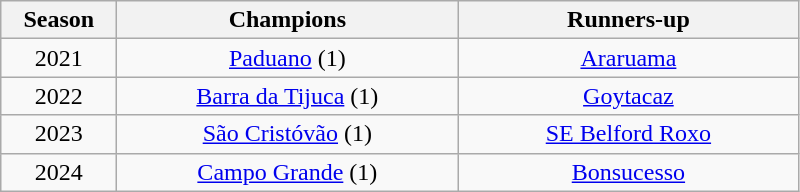<table class="wikitable" style="text-align:center; margin-left:1em;">
<tr>
<th style="width:70px">Season</th>
<th style="width:220px">Champions</th>
<th style="width:220px">Runners-up</th>
</tr>
<tr>
<td>2021</td>
<td><a href='#'>Paduano</a> (1)</td>
<td><a href='#'>Araruama</a></td>
</tr>
<tr>
<td>2022</td>
<td><a href='#'>Barra da Tijuca</a> (1)</td>
<td><a href='#'>Goytacaz</a></td>
</tr>
<tr>
<td>2023</td>
<td><a href='#'>São Cristóvão</a> (1)</td>
<td><a href='#'>SE Belford Roxo</a></td>
</tr>
<tr>
<td>2024</td>
<td><a href='#'>Campo Grande</a> (1)</td>
<td><a href='#'>Bonsucesso</a></td>
</tr>
</table>
